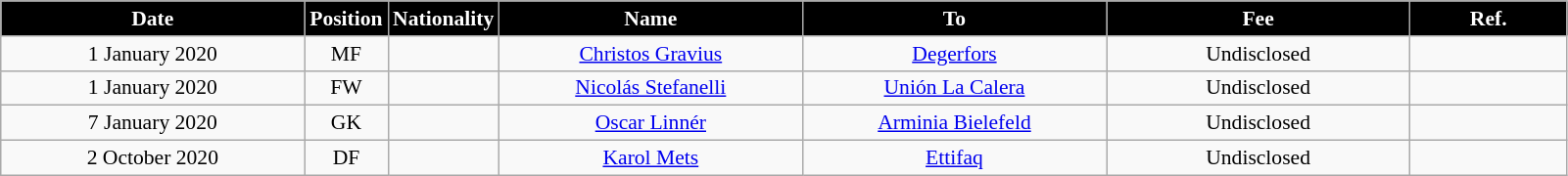<table class="wikitable"  style="text-align:center; font-size:90%; ">
<tr>
<th style="background:#000000; color:white; width:200px;">Date</th>
<th style="background:#000000; color:white; width:50px;">Position</th>
<th style="background:#000000; color:white; width:50px;">Nationality</th>
<th style="background:#000000; color:white; width:200px;">Name</th>
<th style="background:#000000; color:white; width:200px;">To</th>
<th style="background:#000000; color:white; width:200px;">Fee</th>
<th style="background:#000000; color:white; width:100px;">Ref.</th>
</tr>
<tr>
<td>1 January 2020</td>
<td>MF</td>
<td></td>
<td><a href='#'>Christos Gravius</a></td>
<td><a href='#'>Degerfors</a></td>
<td>Undisclosed</td>
<td></td>
</tr>
<tr>
<td>1 January 2020</td>
<td>FW</td>
<td></td>
<td><a href='#'>Nicolás Stefanelli</a></td>
<td><a href='#'>Unión La Calera</a></td>
<td>Undisclosed</td>
<td></td>
</tr>
<tr>
<td>7 January 2020</td>
<td>GK</td>
<td></td>
<td><a href='#'>Oscar Linnér</a></td>
<td><a href='#'>Arminia Bielefeld</a></td>
<td>Undisclosed</td>
<td></td>
</tr>
<tr>
<td>2 October 2020</td>
<td>DF</td>
<td></td>
<td><a href='#'>Karol Mets</a></td>
<td><a href='#'>Ettifaq</a></td>
<td>Undisclosed</td>
<td></td>
</tr>
</table>
